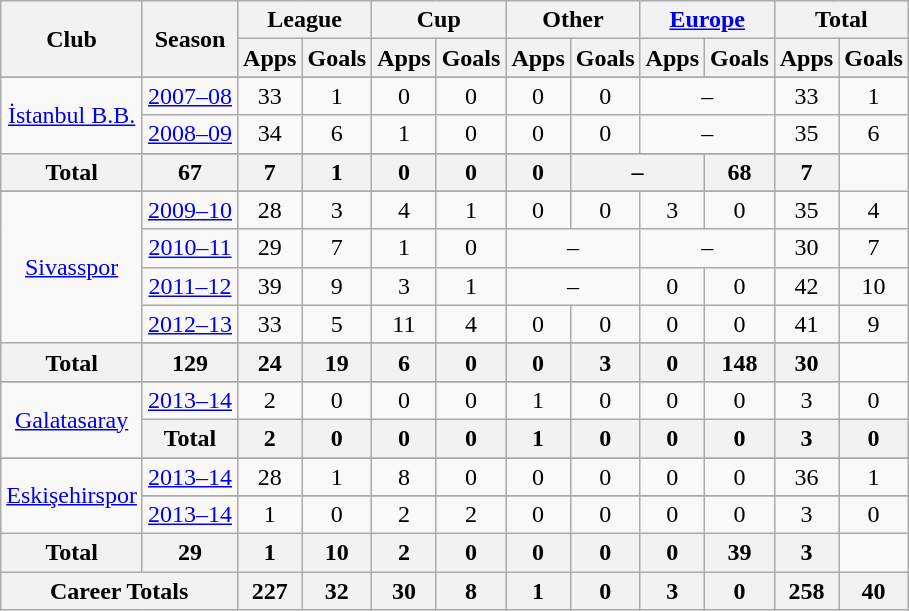<table class="wikitable" style="text-align: center;">
<tr>
<th rowspan="2">Club</th>
<th rowspan="2">Season</th>
<th colspan="2">League</th>
<th colspan="2">Cup</th>
<th colspan="2">Other</th>
<th colspan="2"><a href='#'>Europe</a></th>
<th colspan="2">Total</th>
</tr>
<tr>
<th>Apps</th>
<th>Goals</th>
<th>Apps</th>
<th>Goals</th>
<th>Apps</th>
<th>Goals</th>
<th>Apps</th>
<th>Goals</th>
<th>Apps</th>
<th>Goals</th>
</tr>
<tr>
</tr>
<tr style="text-align:center;">
<td rowspan="3" style="vertical-align:center;"><a href='#'>İstanbul B.B.</a></td>
<td><a href='#'>2007–08</a></td>
<td>33</td>
<td>1</td>
<td>0</td>
<td>0</td>
<td>0</td>
<td>0</td>
<td colspan="2">–</td>
<td>33</td>
<td>1</td>
</tr>
<tr>
<td><a href='#'>2008–09</a></td>
<td>34</td>
<td>6</td>
<td>1</td>
<td>0</td>
<td>0</td>
<td>0</td>
<td colspan="2">–</td>
<td>35</td>
<td>6</td>
</tr>
<tr>
</tr>
<tr style="background:lemonchiffon">
<th>Total</th>
<th>67</th>
<th>7</th>
<th>1</th>
<th>0</th>
<th>0</th>
<th>0</th>
<th colspan="2">–</th>
<th>68</th>
<th>7</th>
</tr>
<tr>
</tr>
<tr style="text-align:center;">
<td rowspan="5" style="vertical-align:center;"><a href='#'>Sivasspor</a></td>
<td><a href='#'>2009–10</a></td>
<td>28</td>
<td>3</td>
<td>4</td>
<td>1</td>
<td>0</td>
<td>0</td>
<td>3</td>
<td>0</td>
<td>35</td>
<td>4</td>
</tr>
<tr>
<td><a href='#'>2010–11</a></td>
<td>29</td>
<td>7</td>
<td>1</td>
<td>0</td>
<td colspan="2">–</td>
<td colspan="2">–</td>
<td>30</td>
<td>7</td>
</tr>
<tr>
<td><a href='#'>2011–12</a></td>
<td>39</td>
<td>9</td>
<td>3</td>
<td>1</td>
<td colspan="2">–</td>
<td>0</td>
<td>0</td>
<td>42</td>
<td>10</td>
</tr>
<tr>
<td><a href='#'>2012–13</a></td>
<td>33</td>
<td>5</td>
<td>11</td>
<td>4</td>
<td>0</td>
<td>0</td>
<td>0</td>
<td>0</td>
<td>41</td>
<td>9</td>
</tr>
<tr>
</tr>
<tr style="background:lemonchiffon">
<th>Total</th>
<th>129</th>
<th>24</th>
<th>19</th>
<th>6</th>
<th>0</th>
<th>0</th>
<th>3</th>
<th>0</th>
<th>148</th>
<th>30</th>
</tr>
<tr>
</tr>
<tr style="text-align:center;">
<td rowspan="2" style="vertical-align:center;"><a href='#'>Galatasaray</a></td>
<td><a href='#'>2013–14</a></td>
<td>2</td>
<td>0</td>
<td>0</td>
<td>0</td>
<td>1</td>
<td>0</td>
<td>0</td>
<td>0</td>
<td>3</td>
<td>0</td>
</tr>
<tr style="background:lemonchiffon">
<th>Total</th>
<th>2</th>
<th>0</th>
<th>0</th>
<th>0</th>
<th>1</th>
<th>0</th>
<th>0</th>
<th>0</th>
<th>3</th>
<th>0</th>
</tr>
<tr>
</tr>
<tr style="text-align:center;">
<td rowspan="3" style="vertical-align:center;"><a href='#'>Eskişehirspor</a></td>
<td><a href='#'>2013–14</a></td>
<td>28</td>
<td>1</td>
<td>8</td>
<td>0</td>
<td>0</td>
<td>0</td>
<td>0</td>
<td>0</td>
<td>36</td>
<td>1</td>
</tr>
<tr style="background:lemonchiffon">
</tr>
<tr>
<td><a href='#'>2013–14</a></td>
<td>1</td>
<td>0</td>
<td>2</td>
<td>2</td>
<td>0</td>
<td>0</td>
<td>0</td>
<td>0</td>
<td>3</td>
<td>0</td>
</tr>
<tr>
<th>Total</th>
<th>29</th>
<th>1</th>
<th>10</th>
<th>2</th>
<th>0</th>
<th>0</th>
<th>0</th>
<th>0</th>
<th>39</th>
<th>3</th>
</tr>
<tr>
<th colspan="2">Career Totals</th>
<th>227</th>
<th>32</th>
<th>30</th>
<th>8</th>
<th>1</th>
<th>0</th>
<th>3</th>
<th>0</th>
<th>258</th>
<th>40</th>
</tr>
</table>
